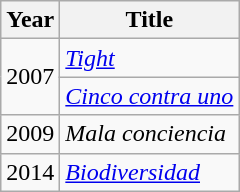<table class="wikitable sortable">
<tr>
<th>Year</th>
<th>Title</th>
</tr>
<tr>
<td rowspan="2">2007</td>
<td><em><a href='#'>Tight</a></em></td>
</tr>
<tr>
<td><em><a href='#'>Cinco contra uno</a></em></td>
</tr>
<tr>
<td>2009</td>
<td><em>Mala conciencia</em></td>
</tr>
<tr>
<td>2014</td>
<td><em><a href='#'>Biodiversidad</a></em></td>
</tr>
</table>
